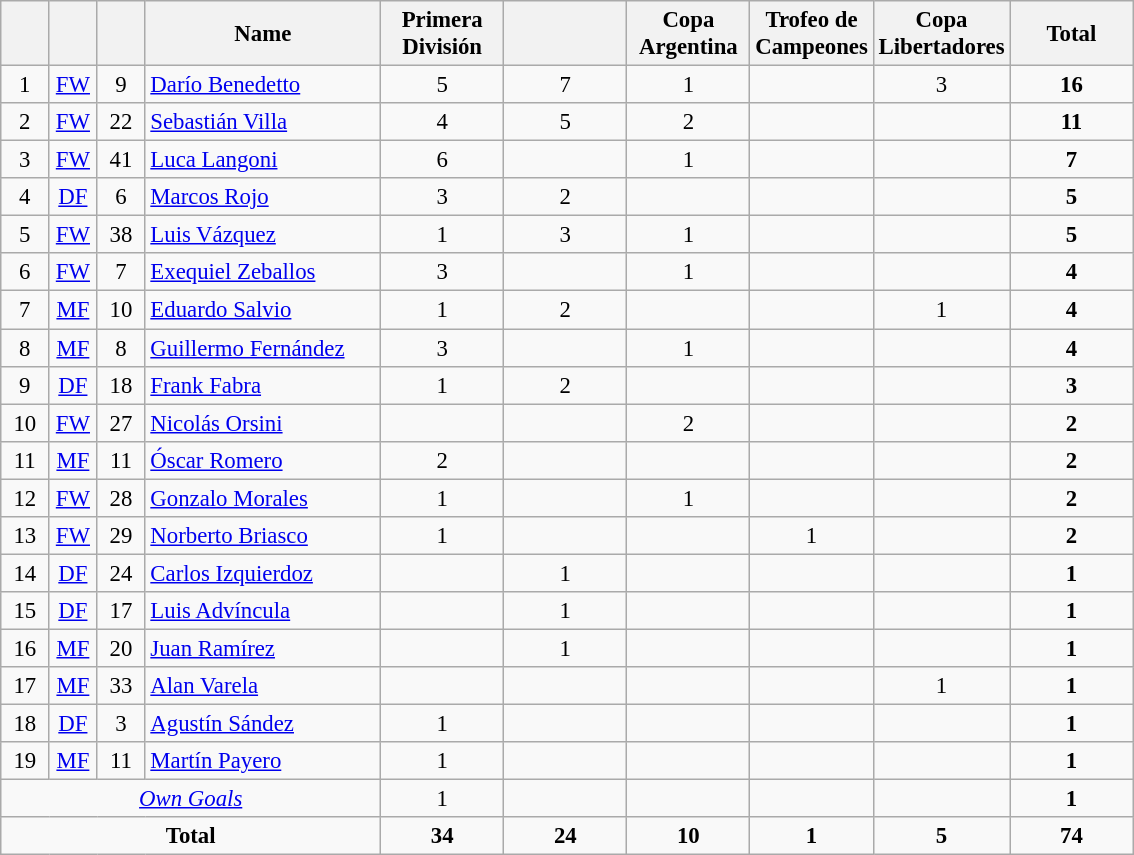<table class="wikitable sortable" style="font-size: 95%; text-align: center;">
<tr>
<th width=25></th>
<th width=25></th>
<th width=25></th>
<th width=150>Name</th>
<th width= 75>Primera División</th>
<th width= 75></th>
<th width= 75>Copa Argentina</th>
<th width= 75>Trofeo de Campeones</th>
<th width= 75>Copa Libertadores</th>
<th width= 75>Total</th>
</tr>
<tr>
<td>1</td>
<td><a href='#'>FW</a></td>
<td>9</td>
<td align=left> <a href='#'>Darío Benedetto</a></td>
<td>5</td>
<td>7</td>
<td>1</td>
<td></td>
<td>3</td>
<td><strong>16</strong></td>
</tr>
<tr>
<td>2</td>
<td><a href='#'>FW</a></td>
<td>22</td>
<td align=left> <a href='#'>Sebastián Villa</a></td>
<td>4</td>
<td>5</td>
<td>2</td>
<td></td>
<td></td>
<td><strong>11</strong></td>
</tr>
<tr>
<td>3</td>
<td><a href='#'>FW</a></td>
<td>41</td>
<td align=left> <a href='#'>Luca Langoni</a></td>
<td>6</td>
<td></td>
<td>1</td>
<td></td>
<td></td>
<td><strong>7</strong></td>
</tr>
<tr>
<td>4</td>
<td><a href='#'>DF</a></td>
<td>6</td>
<td align=left> <a href='#'>Marcos Rojo</a></td>
<td>3</td>
<td>2</td>
<td></td>
<td></td>
<td></td>
<td><strong>5</strong></td>
</tr>
<tr>
<td>5</td>
<td><a href='#'>FW</a></td>
<td>38</td>
<td align=left> <a href='#'>Luis Vázquez</a></td>
<td>1</td>
<td>3</td>
<td>1</td>
<td></td>
<td></td>
<td><strong>5</strong></td>
</tr>
<tr>
<td>6</td>
<td><a href='#'>FW</a></td>
<td>7</td>
<td align=left> <a href='#'>Exequiel Zeballos</a></td>
<td>3</td>
<td></td>
<td>1</td>
<td></td>
<td></td>
<td><strong>4</strong></td>
</tr>
<tr>
<td>7</td>
<td><a href='#'>MF</a></td>
<td>10</td>
<td align=left> <a href='#'>Eduardo Salvio</a></td>
<td>1</td>
<td>2</td>
<td></td>
<td></td>
<td>1</td>
<td><strong>4</strong></td>
</tr>
<tr>
<td>8</td>
<td><a href='#'>MF</a></td>
<td>8</td>
<td align=left> <a href='#'>Guillermo Fernández</a></td>
<td>3</td>
<td></td>
<td>1</td>
<td></td>
<td></td>
<td><strong>4</strong></td>
</tr>
<tr>
<td>9</td>
<td><a href='#'>DF</a></td>
<td>18</td>
<td align=left> <a href='#'>Frank Fabra</a></td>
<td>1</td>
<td>2</td>
<td></td>
<td></td>
<td></td>
<td><strong>3</strong></td>
</tr>
<tr>
<td>10</td>
<td><a href='#'>FW</a></td>
<td>27</td>
<td align=left> <a href='#'>Nicolás Orsini</a></td>
<td></td>
<td></td>
<td>2</td>
<td></td>
<td></td>
<td><strong>2</strong></td>
</tr>
<tr>
<td>11</td>
<td><a href='#'>MF</a></td>
<td>11</td>
<td align=left> <a href='#'>Óscar Romero</a></td>
<td>2</td>
<td></td>
<td></td>
<td></td>
<td></td>
<td><strong>2</strong></td>
</tr>
<tr>
<td>12</td>
<td><a href='#'>FW</a></td>
<td>28</td>
<td align=left> <a href='#'>Gonzalo Morales</a></td>
<td>1</td>
<td></td>
<td>1</td>
<td></td>
<td></td>
<td><strong>2</strong></td>
</tr>
<tr>
<td>13</td>
<td><a href='#'>FW</a></td>
<td>29</td>
<td align=left> <a href='#'>Norberto Briasco</a></td>
<td>1</td>
<td></td>
<td></td>
<td>1</td>
<td></td>
<td><strong>2</strong></td>
</tr>
<tr>
<td>14</td>
<td><a href='#'>DF</a></td>
<td>24</td>
<td align=left> <a href='#'>Carlos Izquierdoz</a></td>
<td></td>
<td>1</td>
<td></td>
<td></td>
<td></td>
<td><strong>1</strong></td>
</tr>
<tr>
<td>15</td>
<td><a href='#'>DF</a></td>
<td>17</td>
<td align=left> <a href='#'>Luis Advíncula</a></td>
<td></td>
<td>1</td>
<td></td>
<td></td>
<td></td>
<td><strong>1</strong></td>
</tr>
<tr>
<td>16</td>
<td><a href='#'>MF</a></td>
<td>20</td>
<td align=left> <a href='#'>Juan Ramírez</a></td>
<td></td>
<td>1</td>
<td></td>
<td></td>
<td></td>
<td><strong>1</strong></td>
</tr>
<tr>
<td>17</td>
<td><a href='#'>MF</a></td>
<td>33</td>
<td align=left> <a href='#'>Alan Varela</a></td>
<td></td>
<td></td>
<td></td>
<td></td>
<td>1</td>
<td><strong>1</strong></td>
</tr>
<tr>
<td>18</td>
<td><a href='#'>DF</a></td>
<td>3</td>
<td align=left> <a href='#'>Agustín Sández</a></td>
<td>1</td>
<td></td>
<td></td>
<td></td>
<td></td>
<td><strong>1</strong></td>
</tr>
<tr>
<td>19</td>
<td><a href='#'>MF</a></td>
<td>11</td>
<td align=left> <a href='#'>Martín Payero</a></td>
<td>1</td>
<td></td>
<td></td>
<td></td>
<td></td>
<td><strong>1</strong></td>
</tr>
<tr>
<td colspan=4><em><a href='#'>Own Goals</a></em></td>
<td>1</td>
<td></td>
<td></td>
<td></td>
<td></td>
<td><strong>1</strong></td>
</tr>
<tr align=center>
<td colspan=4><strong>Total</strong></td>
<td><strong>34</strong></td>
<td><strong>24</strong></td>
<td><strong>10</strong></td>
<td><strong>1</strong></td>
<td><strong>5</strong></td>
<td><strong>74</strong></td>
</tr>
</table>
